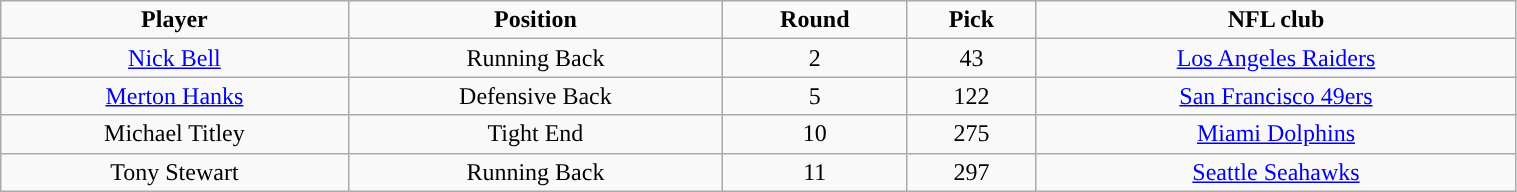<table class="wikitable" width="80%">
<tr align="center">
<td><strong>Player</strong></td>
<td><strong>Position</strong></td>
<td><strong>Round</strong></td>
<td><strong>Pick</strong></td>
<td><strong>NFL club</strong></td>
</tr>
<tr style="text-align:center;" bgcolor="">
<td><a href='#'>Nick Bell</a></td>
<td>Running Back</td>
<td>2</td>
<td>43</td>
<td><a href='#'>Los Angeles Raiders</a></td>
</tr>
<tr style="text-align:center;" bgcolor="">
<td><a href='#'>Merton Hanks</a></td>
<td>Defensive Back</td>
<td>5</td>
<td>122</td>
<td><a href='#'>San Francisco 49ers</a></td>
</tr>
<tr style="text-align:center;" bgcolor="">
<td>Michael Titley</td>
<td>Tight End</td>
<td>10</td>
<td>275</td>
<td><a href='#'>Miami Dolphins</a></td>
</tr>
<tr style="text-align:center;" bgcolor="">
<td>Tony Stewart</td>
<td>Running Back</td>
<td>11</td>
<td>297</td>
<td><a href='#'>Seattle Seahawks</a></td>
</tr>
</table>
